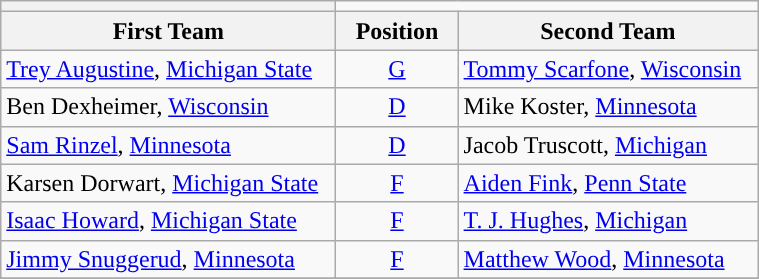<table class="wikitable" width=40%>
<tr>
<th><a href='#'></a></th>
</tr>
<tr>
<th>First Team</th>
<th>  Position  </th>
<th>Second Team</th>
</tr>
<tr>
<td><a href='#'>Trey Augustine</a>, <a href='#'>Michigan State</a></td>
<td align=center><a href='#'>G</a></td>
<td><a href='#'>Tommy Scarfone</a>, <a href='#'>Wisconsin</a></td>
</tr>
<tr>
<td>Ben Dexheimer, <a href='#'>Wisconsin</a></td>
<td align=center><a href='#'>D</a></td>
<td>Mike Koster, <a href='#'>Minnesota</a></td>
</tr>
<tr>
<td><a href='#'>Sam Rinzel</a>, <a href='#'>Minnesota</a></td>
<td align=center><a href='#'>D</a></td>
<td>Jacob Truscott, <a href='#'>Michigan</a></td>
</tr>
<tr>
<td>Karsen Dorwart, <a href='#'>Michigan State</a></td>
<td align=center><a href='#'>F</a></td>
<td><a href='#'>Aiden Fink</a>, <a href='#'>Penn State</a></td>
</tr>
<tr>
<td><a href='#'>Isaac Howard</a>, <a href='#'>Michigan State</a></td>
<td align=center><a href='#'>F</a></td>
<td><a href='#'>T. J. Hughes</a>, <a href='#'>Michigan</a></td>
</tr>
<tr>
<td><a href='#'>Jimmy Snuggerud</a>, <a href='#'>Minnesota</a></td>
<td align=center><a href='#'>F</a></td>
<td><a href='#'>Matthew Wood</a>, <a href='#'>Minnesota</a></td>
</tr>
<tr>
</tr>
</table>
